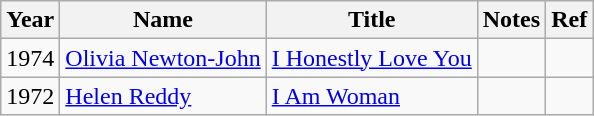<table class="wikitable">
<tr>
<th>Year</th>
<th>Name</th>
<th>Title</th>
<th>Notes</th>
<th>Ref</th>
</tr>
<tr>
<td>1974</td>
<td><a href='#'>Olivia Newton-John</a></td>
<td><a href='#'>I Honestly Love You</a></td>
<td></td>
<td></td>
</tr>
<tr>
<td>1972</td>
<td><a href='#'>Helen Reddy</a></td>
<td><a href='#'>I Am Woman</a></td>
<td></td>
<td></td>
</tr>
</table>
